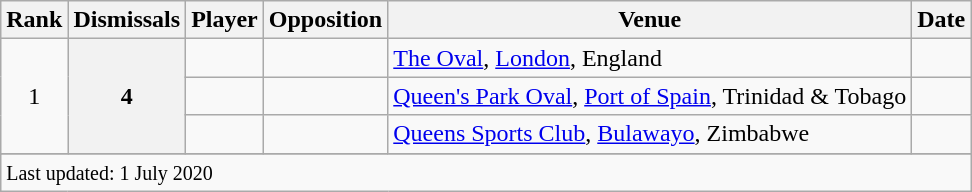<table class="wikitable plainrowheaders sortable">
<tr>
<th scope=col>Rank</th>
<th scope=col>Dismissals</th>
<th scope=col>Player</th>
<th scope=col>Opposition</th>
<th scope=col>Venue</th>
<th scope=col>Date</th>
</tr>
<tr>
<td style="text-align:center" rowspan=3>1</td>
<th scope=row style=text-align:center; rowspan=3>4</th>
<td></td>
<td></td>
<td><a href='#'>The Oval</a>, <a href='#'>London</a>, England</td>
<td></td>
</tr>
<tr>
<td></td>
<td></td>
<td><a href='#'>Queen's Park Oval</a>, <a href='#'>Port of Spain</a>, Trinidad & Tobago</td>
<td></td>
</tr>
<tr>
<td></td>
<td></td>
<td><a href='#'>Queens Sports Club</a>, <a href='#'>Bulawayo</a>, Zimbabwe</td>
<td></td>
</tr>
<tr>
</tr>
<tr class=sortbottom>
<td colspan=6><small>Last updated: 1 July 2020</small></td>
</tr>
</table>
